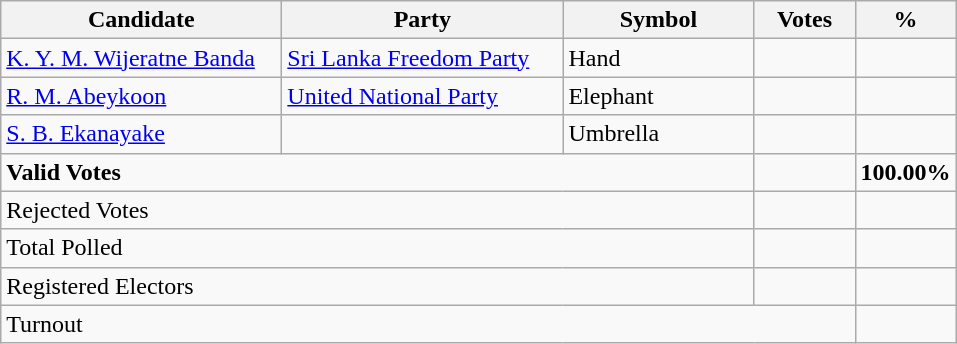<table class="wikitable" border="1" style="text-align:right;">
<tr>
<th align=left width="180">Candidate</th>
<th align=left width="180">Party</th>
<th align=left width="120">Symbol</th>
<th align=left width="60">Votes</th>
<th align=left width="60">%</th>
</tr>
<tr>
<td align=left><a href='#'>K. Y. M. Wijeratne Banda</a></td>
<td align=left><a href='#'>Sri Lanka Freedom Party</a></td>
<td align=left>Hand</td>
<td></td>
<td></td>
</tr>
<tr>
<td align=left><a href='#'>R. M. Abeykoon</a></td>
<td align=left><a href='#'>United National Party</a></td>
<td align=left>Elephant</td>
<td></td>
<td></td>
</tr>
<tr>
<td align=left><a href='#'>S. B. Ekanayake</a></td>
<td></td>
<td align=left>Umbrella</td>
<td></td>
<td></td>
</tr>
<tr>
<td align=left colspan=3><strong>Valid Votes</strong></td>
<td><strong> </strong></td>
<td><strong>100.00%</strong></td>
</tr>
<tr>
<td align=left colspan=3>Rejected Votes</td>
<td></td>
<td></td>
</tr>
<tr>
<td align=left colspan=3>Total Polled</td>
<td></td>
<td></td>
</tr>
<tr>
<td align=left colspan=3>Registered Electors</td>
<td></td>
<td></td>
</tr>
<tr>
<td align=left colspan=4>Turnout</td>
<td></td>
</tr>
</table>
